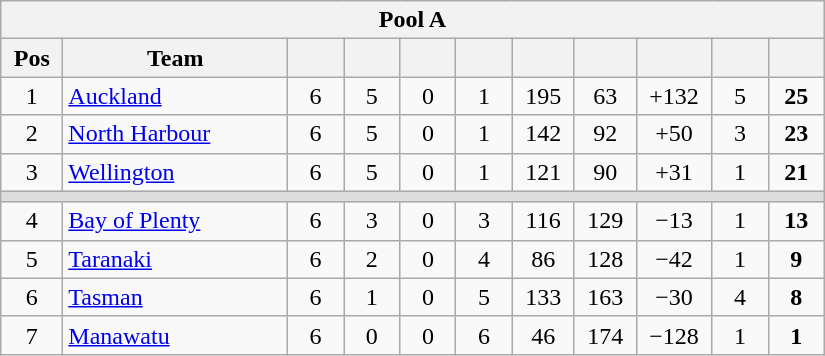<table class="wikitable" width="550px" style="text-align:center">
<tr>
<th colspan="12">Pool A</th>
</tr>
<tr>
<th style="width:5%">Pos</th>
<th style="width:20%">Team</th>
<th style="width:5%"></th>
<th style="width:5%"></th>
<th style="width:5%"></th>
<th style="width:5%"></th>
<th style="width:5%"></th>
<th style="width:5%"></th>
<th style="width:5%"></th>
<th style="width:5%"></th>
<th style="width:5%"></th>
</tr>
<tr>
<td>1</td>
<td align=left><a href='#'>Auckland</a></td>
<td>6</td>
<td>5</td>
<td>0</td>
<td>1</td>
<td>195</td>
<td>63</td>
<td>+132</td>
<td>5</td>
<td><strong>25</strong></td>
</tr>
<tr>
<td>2</td>
<td align=left><a href='#'>North Harbour</a></td>
<td>6</td>
<td>5</td>
<td>0</td>
<td>1</td>
<td>142</td>
<td>92</td>
<td>+50</td>
<td>3</td>
<td><strong>23</strong></td>
</tr>
<tr>
<td>3</td>
<td align=left><a href='#'>Wellington</a></td>
<td>6</td>
<td>5</td>
<td>0</td>
<td>1</td>
<td>121</td>
<td>90</td>
<td>+31</td>
<td>1</td>
<td><strong>21</strong></td>
</tr>
<tr>
<td colspan=12 style="background-color:#DDDDDD"></td>
</tr>
<tr>
<td>4</td>
<td align=left><a href='#'>Bay of Plenty</a></td>
<td>6</td>
<td>3</td>
<td>0</td>
<td>3</td>
<td>116</td>
<td>129</td>
<td>−13</td>
<td>1</td>
<td><strong>13</strong></td>
</tr>
<tr>
<td>5</td>
<td align=left><a href='#'>Taranaki</a></td>
<td>6</td>
<td>2</td>
<td>0</td>
<td>4</td>
<td>86</td>
<td>128</td>
<td>−42</td>
<td>1</td>
<td><strong>9</strong></td>
</tr>
<tr>
<td>6</td>
<td align=left><a href='#'>Tasman</a></td>
<td>6</td>
<td>1</td>
<td>0</td>
<td>5</td>
<td>133</td>
<td>163</td>
<td>−30</td>
<td>4</td>
<td><strong>8</strong></td>
</tr>
<tr>
<td>7</td>
<td align=left><a href='#'>Manawatu</a></td>
<td>6</td>
<td>0</td>
<td>0</td>
<td>6</td>
<td>46</td>
<td>174</td>
<td>−128</td>
<td>1</td>
<td><strong>1</strong></td>
</tr>
</table>
